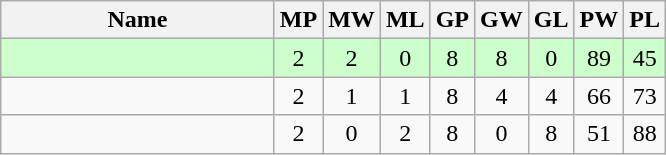<table class=wikitable style="text-align:center">
<tr>
<th width=175>Name</th>
<th width=20>MP</th>
<th width=20>MW</th>
<th width=20>ML</th>
<th width=20>GP</th>
<th width=20>GW</th>
<th width=20>GL</th>
<th width=20>PW</th>
<th width=20>PL</th>
</tr>
<tr style="background-color:#ccffcc;">
<td style="text-align:left;"><strong></strong></td>
<td>2</td>
<td>2</td>
<td>0</td>
<td>8</td>
<td>8</td>
<td>0</td>
<td>89</td>
<td>45</td>
</tr>
<tr>
<td style="text-align:left;"></td>
<td>2</td>
<td>1</td>
<td>1</td>
<td>8</td>
<td>4</td>
<td>4</td>
<td>66</td>
<td>73</td>
</tr>
<tr>
<td style="text-align:left;"></td>
<td>2</td>
<td>0</td>
<td>2</td>
<td>8</td>
<td>0</td>
<td>8</td>
<td>51</td>
<td>88</td>
</tr>
</table>
